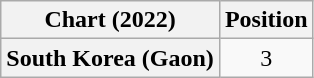<table class="wikitable plainrowheaders" style="text-align:center">
<tr>
<th scope="col">Chart (2022)</th>
<th scope="col">Position</th>
</tr>
<tr>
<th scope="row">South Korea (Gaon)</th>
<td>3</td>
</tr>
</table>
